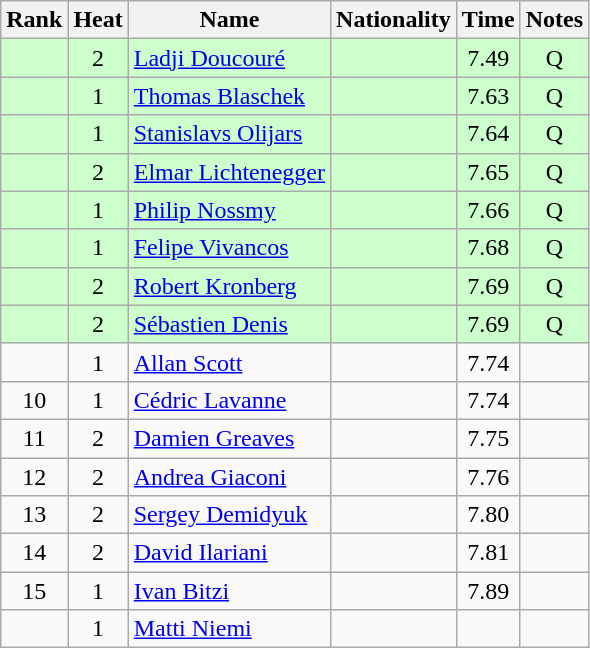<table class="wikitable sortable" style="text-align:center">
<tr>
<th>Rank</th>
<th>Heat</th>
<th>Name</th>
<th>Nationality</th>
<th>Time</th>
<th>Notes</th>
</tr>
<tr bgcolor=ccffcc>
<td></td>
<td>2</td>
<td align="left"><a href='#'>Ladji Doucouré</a></td>
<td align=left></td>
<td>7.49</td>
<td>Q</td>
</tr>
<tr bgcolor=ccffcc>
<td></td>
<td>1</td>
<td align="left"><a href='#'>Thomas Blaschek</a></td>
<td align=left></td>
<td>7.63</td>
<td>Q</td>
</tr>
<tr bgcolor=ccffcc>
<td></td>
<td>1</td>
<td align="left"><a href='#'>Stanislavs Olijars</a></td>
<td align=left></td>
<td>7.64</td>
<td>Q</td>
</tr>
<tr bgcolor=ccffcc>
<td></td>
<td>2</td>
<td align="left"><a href='#'>Elmar Lichtenegger</a></td>
<td align=left></td>
<td>7.65</td>
<td>Q</td>
</tr>
<tr bgcolor=ccffcc>
<td></td>
<td>1</td>
<td align="left"><a href='#'>Philip Nossmy</a></td>
<td align=left></td>
<td>7.66</td>
<td>Q</td>
</tr>
<tr bgcolor=ccffcc>
<td></td>
<td>1</td>
<td align="left"><a href='#'>Felipe Vivancos</a></td>
<td align=left></td>
<td>7.68</td>
<td>Q</td>
</tr>
<tr bgcolor=ccffcc>
<td></td>
<td>2</td>
<td align="left"><a href='#'>Robert Kronberg</a></td>
<td align=left></td>
<td>7.69</td>
<td>Q</td>
</tr>
<tr bgcolor=ccffcc>
<td></td>
<td>2</td>
<td align="left"><a href='#'>Sébastien Denis</a></td>
<td align=left></td>
<td>7.69</td>
<td>Q</td>
</tr>
<tr>
<td></td>
<td>1</td>
<td align="left"><a href='#'>Allan Scott</a></td>
<td align=left></td>
<td>7.74</td>
<td></td>
</tr>
<tr>
<td>10</td>
<td>1</td>
<td align="left"><a href='#'>Cédric Lavanne</a></td>
<td align=left></td>
<td>7.74</td>
<td></td>
</tr>
<tr>
<td>11</td>
<td>2</td>
<td align="left"><a href='#'>Damien Greaves</a></td>
<td align=left></td>
<td>7.75</td>
<td></td>
</tr>
<tr>
<td>12</td>
<td>2</td>
<td align="left"><a href='#'>Andrea Giaconi</a></td>
<td align=left></td>
<td>7.76</td>
<td></td>
</tr>
<tr>
<td>13</td>
<td>2</td>
<td align="left"><a href='#'>Sergey Demidyuk</a></td>
<td align=left></td>
<td>7.80</td>
<td></td>
</tr>
<tr>
<td>14</td>
<td>2</td>
<td align="left"><a href='#'>David Ilariani</a></td>
<td align=left></td>
<td>7.81</td>
<td></td>
</tr>
<tr>
<td>15</td>
<td>1</td>
<td align="left"><a href='#'>Ivan Bitzi</a></td>
<td align=left></td>
<td>7.89</td>
<td></td>
</tr>
<tr>
<td></td>
<td>1</td>
<td align="left"><a href='#'>Matti Niemi</a></td>
<td align=left></td>
<td></td>
<td></td>
</tr>
</table>
